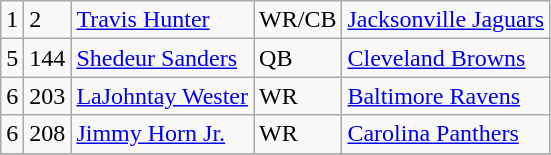<table class="wikitable">
<tr>
<td>1</td>
<td>2</td>
<td><a href='#'>Travis Hunter</a></td>
<td>WR/CB</td>
<td><a href='#'>Jacksonville Jaguars</a></td>
</tr>
<tr>
<td>5</td>
<td>144</td>
<td><a href='#'>Shedeur Sanders</a></td>
<td>QB</td>
<td><a href='#'>Cleveland Browns</a></td>
</tr>
<tr>
<td>6</td>
<td>203</td>
<td><a href='#'>LaJohntay Wester</a></td>
<td>WR</td>
<td><a href='#'>Baltimore Ravens</a></td>
</tr>
<tr>
<td>6</td>
<td>208</td>
<td><a href='#'>Jimmy Horn Jr.</a></td>
<td>WR</td>
<td><a href='#'>Carolina Panthers</a></td>
</tr>
<tr>
</tr>
</table>
